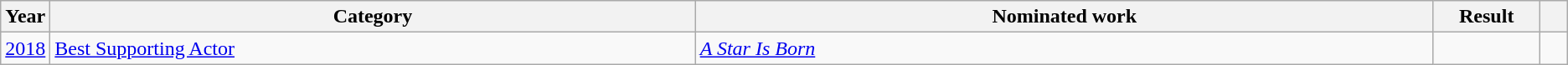<table class=wikitable>
<tr>
<th scope="col" style="width:1em;">Year</th>
<th scope="col" style="width:34em;">Category</th>
<th scope="col" style="width:39em;">Nominated work</th>
<th scope="col" style="width:5em;">Result</th>
<th scope="col" style="width:1em;"></th>
</tr>
<tr>
<td><a href='#'>2018</a></td>
<td><a href='#'>Best Supporting Actor</a></td>
<td><em><a href='#'>A Star Is Born</a></em></td>
<td></td>
<td align=center></td>
</tr>
</table>
